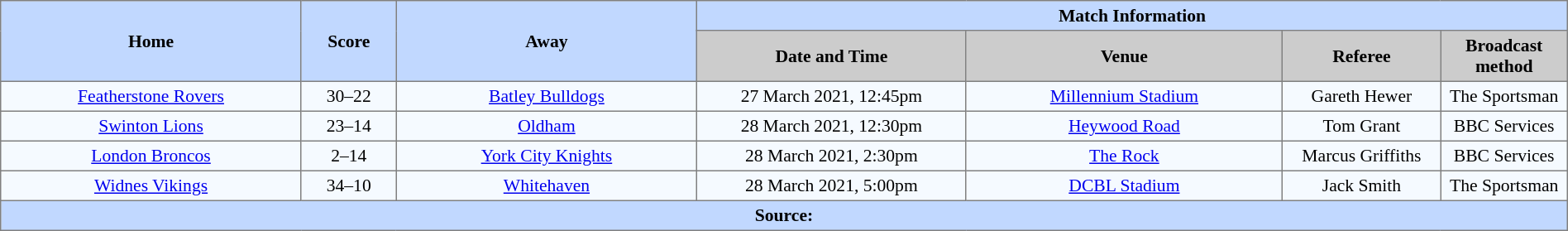<table border=1 style="border-collapse:collapse; font-size:90%; text-align:center"; cellpadding=3 cellspacing=0 width=100%>
<tr bgcolor="#c1d8ff">
<th rowspan=2 width=19%>Home</th>
<th rowspan=2 width=6%>Score</th>
<th rowspan=2 width=19%>Away</th>
<th colspan=4>Match Information</th>
</tr>
<tr bgcolor="#cccccc">
<th width=17%>Date and Time</th>
<th width=20%>Venue</th>
<th width=10%>Referee</th>
<th width=8%>Broadcast method</th>
</tr>
<tr bgcolor=#f5faff>
<td> <a href='#'>Featherstone Rovers</a></td>
<td>30–22</td>
<td> <a href='#'>Batley Bulldogs</a></td>
<td>27 March 2021, 12:45pm</td>
<td><a href='#'>Millennium Stadium</a></td>
<td>Gareth Hewer</td>
<td>The Sportsman</td>
</tr>
<tr bgcolor=#f5faff>
<td> <a href='#'>Swinton Lions</a></td>
<td>23–14</td>
<td> <a href='#'>Oldham</a></td>
<td>28 March 2021, 12:30pm</td>
<td><a href='#'>Heywood Road</a></td>
<td>Tom Grant</td>
<td>BBC Services</td>
</tr>
<tr bgcolor=#f5faff>
<td> <a href='#'>London Broncos</a></td>
<td>2–14</td>
<td> <a href='#'>York City Knights</a></td>
<td>28 March 2021, 2:30pm</td>
<td><a href='#'>The Rock</a></td>
<td>Marcus Griffiths</td>
<td>BBC Services</td>
</tr>
<tr bgcolor=#f5faff>
<td> <a href='#'>Widnes Vikings</a></td>
<td>34–10</td>
<td> <a href='#'>Whitehaven</a></td>
<td>28 March 2021, 5:00pm</td>
<td><a href='#'>DCBL Stadium</a></td>
<td>Jack Smith</td>
<td>The Sportsman</td>
</tr>
<tr bgcolor=#c1d8ff>
<th colspan=7>Source:</th>
</tr>
</table>
